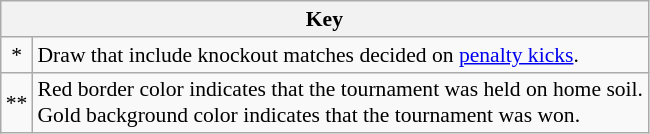<table class="wikitable" style="font-size:90%;">
<tr>
<th colspan="2">Key</th>
</tr>
<tr>
<td align="center">*</td>
<td align="left">Draw that include knockout matches decided on <a href='#'>penalty kicks</a>.</td>
</tr>
<tr>
<td align="left">**</td>
<td align="left">Red border color indicates that the tournament was held on home soil.<br>Gold background color indicates that the tournament was won.</td>
</tr>
</table>
